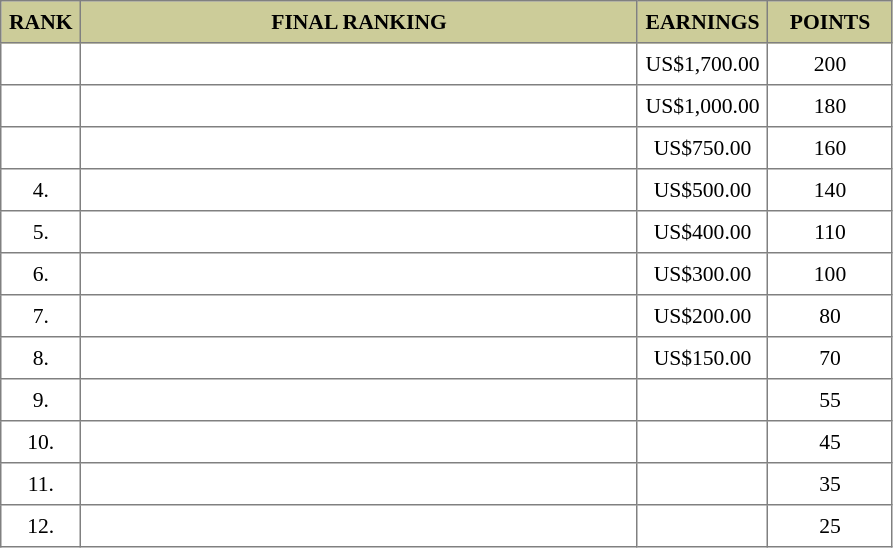<table border="1" cellspacing="2" cellpadding="5" style="border-collapse: collapse; font-size: 90%;">
<tr bgcolor="CCCC99">
<th>RANK</th>
<th style="width: 25em">FINAL RANKING</th>
<th style="width: 5em">EARNINGS</th>
<th style="width: 5em">POINTS</th>
</tr>
<tr>
<td align="center"></td>
<td></td>
<td align="center">US$1,700.00</td>
<td align="center">200</td>
</tr>
<tr>
<td align="center"></td>
<td></td>
<td align="center">US$1,000.00</td>
<td align="center">180</td>
</tr>
<tr>
<td align="center"></td>
<td></td>
<td align="center">US$750.00</td>
<td align="center">160</td>
</tr>
<tr>
<td align="center">4.</td>
<td></td>
<td align="center">US$500.00</td>
<td align="center">140</td>
</tr>
<tr>
<td align="center">5.</td>
<td></td>
<td align="center">US$400.00</td>
<td align="center">110</td>
</tr>
<tr>
<td align="center">6.</td>
<td></td>
<td align="center">US$300.00</td>
<td align="center">100</td>
</tr>
<tr>
<td align="center">7.</td>
<td></td>
<td align="center">US$200.00</td>
<td align="center">80</td>
</tr>
<tr>
<td align="center">8.</td>
<td></td>
<td align="center">US$150.00</td>
<td align="center">70</td>
</tr>
<tr>
<td align="center">9.</td>
<td></td>
<td align="center"></td>
<td align="center">55</td>
</tr>
<tr>
<td align="center">10.</td>
<td></td>
<td align="center"></td>
<td align="center">45</td>
</tr>
<tr>
<td align="center">11.</td>
<td></td>
<td align="center"></td>
<td align="center">35</td>
</tr>
<tr>
<td align="center">12.</td>
<td></td>
<td align="center"></td>
<td align="center">25</td>
</tr>
</table>
